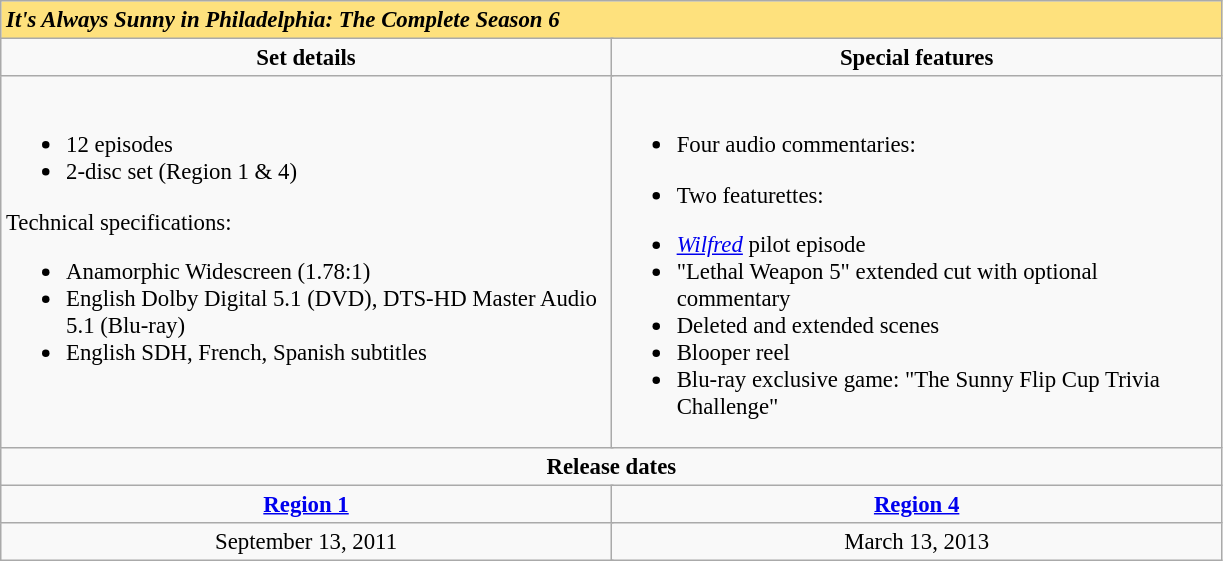<table class="wikitable" style="font-size:95%;">
<tr style="background: #FEE17D;">
<td colspan="6"><span> <strong><em>It's Always Sunny in Philadelphia: The Complete Season 6</em></strong></span></td>
</tr>
<tr style="vertical-align:top; text-align:center;">
<td style="width:400px;" colspan="3"><strong>Set details</strong></td>
<td style="width:400px; " colspan="3"><strong>Special features</strong></td>
</tr>
<tr valign="top">
<td colspan="3" style="text-align:left; width:400px;"><br><ul><li>12 episodes</li><li>2-disc set (Region 1 & 4)</li></ul>Technical specifications:<ul><li>Anamorphic Widescreen (1.78:1)</li><li>English Dolby Digital 5.1 (DVD), DTS-HD Master Audio 5.1 (Blu-ray)</li><li>English SDH, French, Spanish subtitles</li></ul></td>
<td colspan="3" style="text-align:left; width:400px;"><br><ul><li>Four audio commentaries:</li></ul><ul><li>Two featurettes:</li></ul><ul><li><em><a href='#'>Wilfred</a></em> pilot episode</li><li>"Lethal Weapon 5" extended cut with optional commentary</li><li>Deleted and extended scenes</li><li>Blooper reel</li><li>Blu-ray exclusive game: "The Sunny Flip Cup Trivia Challenge"</li></ul></td>
</tr>
<tr>
<td colspan="6" style="text-align:center;"><strong>Release dates</strong></td>
</tr>
<tr>
<td colspan="3" style="text-align:center;"><strong><a href='#'>Region 1</a></strong></td>
<td colspan="3" style="text-align:center;"><strong><a href='#'>Region 4</a></strong></td>
</tr>
<tr style="text-align:center;">
<td colspan="3">September 13, 2011</td>
<td colspan="3">March 13, 2013</td>
</tr>
</table>
